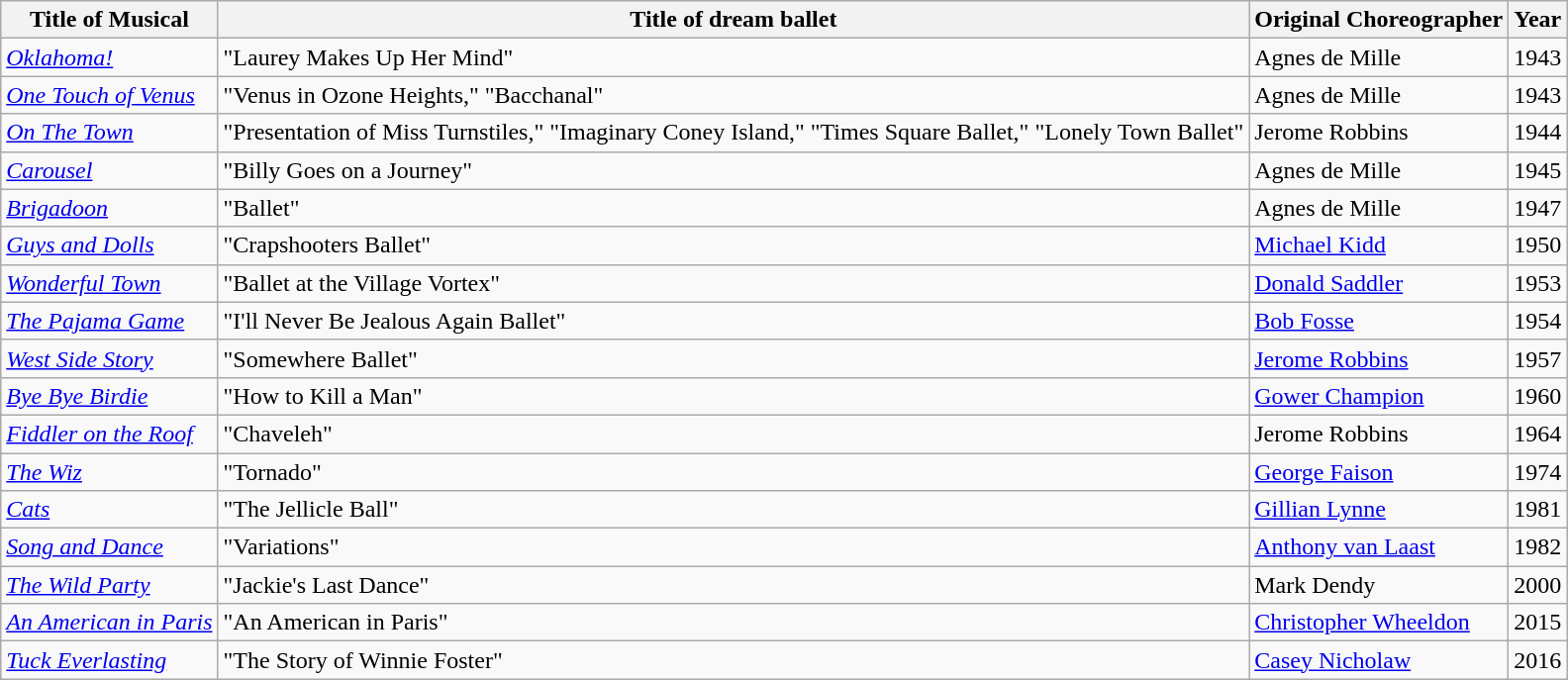<table class="wikitable">
<tr>
<th>Title of Musical</th>
<th>Title of dream ballet</th>
<th>Original Choreographer</th>
<th>Year</th>
</tr>
<tr>
<td><em><a href='#'>Oklahoma!</a></em></td>
<td>"Laurey Makes Up Her Mind"</td>
<td>Agnes de Mille</td>
<td>1943</td>
</tr>
<tr>
<td><em><a href='#'>One Touch of Venus</a></em></td>
<td>"Venus in Ozone Heights," "Bacchanal"</td>
<td>Agnes de Mille</td>
<td>1943</td>
</tr>
<tr>
<td><em><a href='#'>On The Town</a></em></td>
<td>"Presentation of Miss Turnstiles," "Imaginary Coney Island," "Times Square Ballet," "Lonely Town Ballet"</td>
<td>Jerome Robbins</td>
<td>1944</td>
</tr>
<tr>
<td><em><a href='#'>Carousel</a></em></td>
<td>"Billy Goes on a Journey"</td>
<td>Agnes de Mille</td>
<td>1945</td>
</tr>
<tr>
<td><em><a href='#'>Brigadoon</a></em></td>
<td>"Ballet"</td>
<td>Agnes de Mille</td>
<td>1947</td>
</tr>
<tr>
<td><em><a href='#'>Guys and Dolls</a></em></td>
<td>"Crapshooters Ballet"</td>
<td><a href='#'>Michael Kidd</a></td>
<td>1950</td>
</tr>
<tr>
<td><em><a href='#'>Wonderful Town</a></em></td>
<td>"Ballet at the Village Vortex"</td>
<td><a href='#'>Donald Saddler</a></td>
<td>1953</td>
</tr>
<tr>
<td><em><a href='#'>The Pajama Game</a></em></td>
<td>"I'll Never Be Jealous Again Ballet"</td>
<td><a href='#'>Bob Fosse</a></td>
<td>1954</td>
</tr>
<tr>
<td><em><a href='#'>West Side Story</a></em></td>
<td>"Somewhere Ballet"</td>
<td><a href='#'>Jerome Robbins</a></td>
<td>1957</td>
</tr>
<tr>
<td><em><a href='#'>Bye Bye Birdie</a></em></td>
<td>"How to Kill a Man"</td>
<td><a href='#'>Gower Champion</a></td>
<td>1960</td>
</tr>
<tr>
<td><em><a href='#'>Fiddler on the Roof</a></em></td>
<td>"Chaveleh"</td>
<td>Jerome Robbins</td>
<td>1964</td>
</tr>
<tr>
<td><em><a href='#'>The Wiz</a></em></td>
<td>"Tornado"</td>
<td><a href='#'>George Faison</a></td>
<td>1974</td>
</tr>
<tr>
<td><em><a href='#'>Cats</a></em></td>
<td>"The Jellicle Ball"</td>
<td><a href='#'>Gillian Lynne</a></td>
<td>1981</td>
</tr>
<tr>
<td><em><a href='#'>Song and Dance</a></em></td>
<td>"Variations"</td>
<td><a href='#'>Anthony van Laast</a></td>
<td>1982</td>
</tr>
<tr>
<td><em><a href='#'>The Wild Party</a></em></td>
<td>"Jackie's Last Dance"</td>
<td>Mark Dendy</td>
<td>2000</td>
</tr>
<tr>
<td><a href='#'><em>An American in Paris</em></a></td>
<td>"An American in Paris"</td>
<td><a href='#'>Christopher Wheeldon</a></td>
<td>2015<br></td>
</tr>
<tr>
<td><em><a href='#'>Tuck Everlasting</a></em></td>
<td>"The Story of Winnie Foster"</td>
<td><a href='#'>Casey Nicholaw</a></td>
<td>2016</td>
</tr>
</table>
